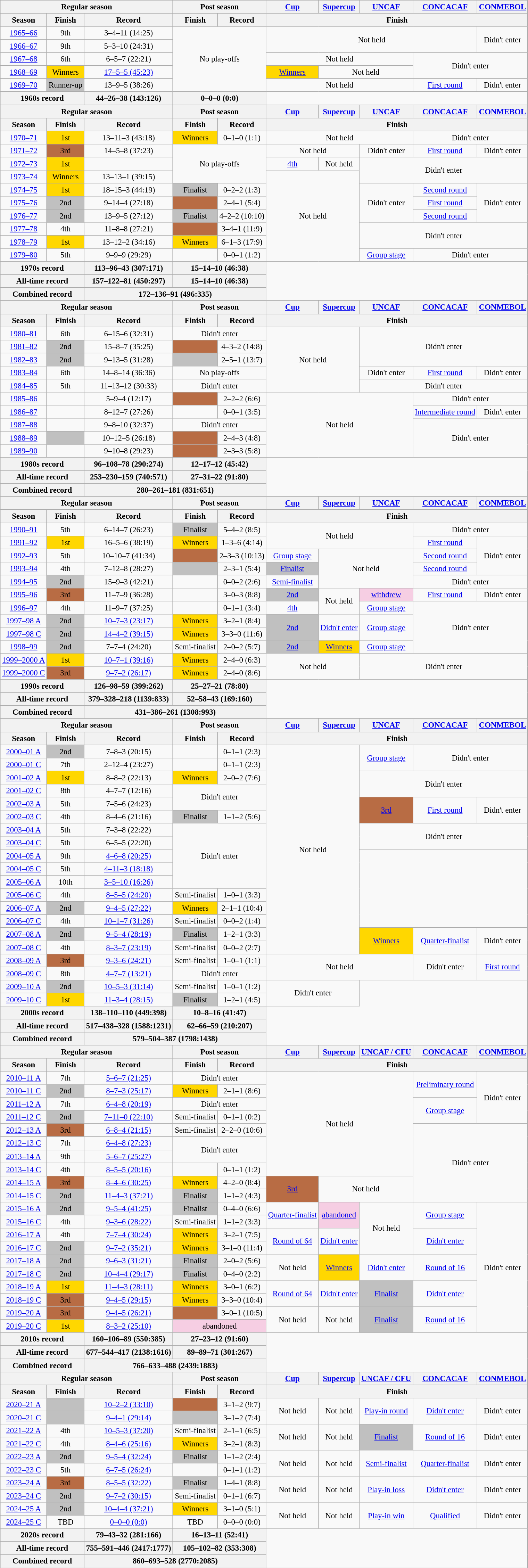<table class="wikitable" style="font-size:95%">
<tr>
<th colspan=3>Regular season</th>
<th colspan=2>Post season</th>
<th><a href='#'>Cup</a></th>
<th><a href='#'>Supercup</a></th>
<th><a href='#'>UNCAF</a></th>
<th><a href='#'>CONCACAF</a></th>
<th><a href='#'>CONMEBOL</a></th>
</tr>
<tr>
<th>Season</th>
<th>Finish</th>
<th>Record</th>
<th>Finish</th>
<th>Record</th>
<th colspan=5>Finish</th>
</tr>
<tr align=center>
<td><a href='#'>1965–66</a></td>
<td>9th</td>
<td>3–4–11 (14:25)</td>
<td colspan=2 rowspan=5>No play-offs</td>
<td colspan=4 rowspan=2>Not held</td>
<td rowspan=2>Didn't enter</td>
</tr>
<tr align=center>
<td><a href='#'>1966–67</a></td>
<td>9th</td>
<td>5–3–10 (24:31)</td>
</tr>
<tr align=center>
<td><a href='#'>1967–68</a></td>
<td>6th</td>
<td>6–5–7 (22:21)</td>
<td colspan=3>Not held</td>
<td colspan=2 rowspan=2>Didn't enter</td>
</tr>
<tr align=center>
<td><a href='#'>1968–69</a></td>
<td bgcolor=gold>Winners</td>
<td><a href='#'>17–5–5 (45:23)</a></td>
<td bgcolor=gold><a href='#'>Winners</a></td>
<td colspan=2>Not held</td>
</tr>
<tr align=center>
<td><a href='#'>1969–70</a></td>
<td bgcolor=silver>Runner-up</td>
<td>13–9–5 (38:26)</td>
<td colspan=3>Not held</td>
<td><a href='#'>First round</a></td>
<td>Didn't enter</td>
</tr>
<tr>
<th colspan=2>1960s record</th>
<th>44–26–38 (143:126)</th>
<th colspan=2>0–0–0 (0:0)</th>
</tr>
<tr>
<th colspan=3>Regular season</th>
<th colspan=2>Post season</th>
<th><a href='#'>Cup</a></th>
<th><a href='#'>Supercup</a></th>
<th><a href='#'>UNCAF</a></th>
<th><a href='#'>CONCACAF</a></th>
<th><a href='#'>CONMEBOL</a></th>
</tr>
<tr>
<th>Season</th>
<th>Finish</th>
<th>Record</th>
<th>Finish</th>
<th>Record</th>
<th colspan=5>Finish</th>
</tr>
<tr align=center>
<td><a href='#'>1970–71</a></td>
<td bgcolor=gold>1st</td>
<td>13–11–3 (43:18)</td>
<td bgcolor=gold>Winners</td>
<td>0–1–0 (1:1)</td>
<td colspan=3>Not held</td>
<td colspan=2>Didn't enter</td>
</tr>
<tr align=center>
<td><a href='#'>1971–72</a></td>
<td bgcolor=B86C44>3rd</td>
<td>14–5–8 (37:23)</td>
<td colspan=2 rowspan=3>No play-offs</td>
<td colspan=2>Not held</td>
<td>Didn't enter</td>
<td><a href='#'>First round</a></td>
<td>Didn't enter</td>
</tr>
<tr align=center>
<td><a href='#'>1972–73</a></td>
<td bgcolor=gold>1st</td>
<td></td>
<td><a href='#'>4th</a></td>
<td>Not held</td>
<td colspan=3 rowspan=2>Didn't enter</td>
</tr>
<tr align=center>
<td><a href='#'>1973–74</a></td>
<td bgcolor=gold>Winners</td>
<td>13–13–1 (39:15)</td>
<td colspan=2 rowspan=7>Not held</td>
</tr>
<tr align=center>
<td><a href='#'>1974–75</a></td>
<td bgcolor=gold>1st</td>
<td>18–15–3 (44:19)</td>
<td bgcolor=silver>Finalist</td>
<td>0–2–2 (1:3)</td>
<td rowspan=3>Didn't enter</td>
<td><a href='#'>Second round</a></td>
<td rowspan=3>Didn't enter</td>
</tr>
<tr align=center>
<td><a href='#'>1975–76</a></td>
<td bgcolor=silver>2nd</td>
<td>9–14–4 (27:18)</td>
<td bgcolor=B86C44></td>
<td>2–4–1 (5:4)</td>
<td><a href='#'>First round</a></td>
</tr>
<tr align=center>
<td><a href='#'>1976–77</a></td>
<td bgcolor=silver>2nd</td>
<td>13–9–5 (27:12)</td>
<td bgcolor=silver>Finalist</td>
<td>4–2–2 (10:10)</td>
<td><a href='#'>Second round</a></td>
</tr>
<tr align=center>
<td><a href='#'>1977–78</a></td>
<td>4th</td>
<td>11–8–8 (27:21)</td>
<td bgcolor=B86C44></td>
<td>3–4–1 (11:9)</td>
<td colspan=3 rowspan=2>Didn't enter</td>
</tr>
<tr align=center>
<td><a href='#'>1978–79</a></td>
<td bgcolor=gold>1st</td>
<td>13–12–2 (34:16)</td>
<td bgcolor=gold>Winners</td>
<td>6–1–3 (17:9)</td>
</tr>
<tr align=center>
<td><a href='#'>1979–80</a></td>
<td>5th</td>
<td>9–9–9 (29:29)</td>
<td></td>
<td>0–0–1 (1:2)</td>
<td><a href='#'>Group stage</a></td>
<td colspan=2>Didn't enter</td>
</tr>
<tr>
<th colspan=2>1970s record</th>
<th>113–96–43 (307:171)</th>
<th colspan=2>15–14–10 (46:38)</th>
</tr>
<tr>
<th colspan=2>All-time record</th>
<th>157–122–81 (450:297)</th>
<th colspan=2>15–14–10 (46:38)</th>
</tr>
<tr>
<th colspan=2>Combined record</th>
<th colspan=3>172–136–91 (496:335)</th>
</tr>
<tr>
<th colspan=3>Regular season</th>
<th colspan=2>Post season</th>
<th><a href='#'>Cup</a></th>
<th><a href='#'>Supercup</a></th>
<th><a href='#'>UNCAF</a></th>
<th><a href='#'>CONCACAF</a></th>
<th><a href='#'>CONMEBOL</a></th>
</tr>
<tr>
<th>Season</th>
<th>Finish</th>
<th>Record</th>
<th>Finish</th>
<th>Record</th>
<th colspan=5>Finish</th>
</tr>
<tr align=center>
<td><a href='#'>1980–81</a></td>
<td>6th</td>
<td>6–15–6 (32:31)</td>
<td colspan=2>Didn't enter</td>
<td colspan=2 rowspan=5>Not held</td>
<td colspan=3 rowspan=3>Didn't enter</td>
</tr>
<tr align=center>
<td><a href='#'>1981–82</a></td>
<td bgcolor=silver>2nd</td>
<td>15–8–7 (35:25)</td>
<td bgcolor=B86C44></td>
<td>4–3–2 (14:8)</td>
</tr>
<tr align=center>
<td><a href='#'>1982–83</a></td>
<td bgcolor=silver>2nd</td>
<td>9–13–5 (31:28)</td>
<td bgcolor=silver></td>
<td>2–5–1 (13:7)</td>
</tr>
<tr align=center>
<td><a href='#'>1983–84</a></td>
<td>6th</td>
<td>14–8–14 (36:36)</td>
<td colspan=2>No play-offs</td>
<td>Didn't enter</td>
<td><a href='#'>First round</a></td>
<td>Didn't enter</td>
</tr>
<tr align=center>
<td><a href='#'>1984–85</a></td>
<td>5th</td>
<td>11–13–12 (30:33)</td>
<td colspan=2>Didn't enter</td>
<td colspan=3>Didn't enter</td>
</tr>
<tr align=center>
<td><a href='#'>1985–86</a></td>
<td></td>
<td>5–9–4 (12:17)</td>
<td bgcolor=B86C44></td>
<td>2–2–2 (6:6)</td>
<td colspan=3 rowspan=5>Not held</td>
<td colspan=2>Didn't enter</td>
</tr>
<tr align=center>
<td><a href='#'>1986–87</a></td>
<td></td>
<td>8–12–7 (27:26)</td>
<td></td>
<td>0–0–1 (3:5)</td>
<td><a href='#'>Intermediate round</a></td>
<td>Didn't enter</td>
</tr>
<tr align=center>
<td><a href='#'>1987–88</a></td>
<td></td>
<td>9–8–10 (32:37)</td>
<td colspan=2>Didn't enter</td>
<td colspan=2 rowspan=3>Didn't enter</td>
</tr>
<tr align=center>
<td><a href='#'>1988–89</a></td>
<td bgcolor=silver></td>
<td>10–12–5 (26:18)</td>
<td bgcolor=B86C44></td>
<td>2–4–3 (4:8)</td>
</tr>
<tr align=center>
<td><a href='#'>1989–90</a></td>
<td></td>
<td>9–10–8 (29:23)</td>
<td bgcolor=B86C44></td>
<td>2–3–3 (5:8)</td>
</tr>
<tr>
<th colspan=2>1980s record</th>
<th>96–108–78 (290:274)</th>
<th colspan=2>12–17–12 (45:42)</th>
</tr>
<tr>
<th colspan=2>All-time record</th>
<th>253–230–159 (740:571)</th>
<th colspan=2>27–31–22 (91:80)</th>
</tr>
<tr>
<th colspan=2>Combined record</th>
<th colspan=3>280–261–181 (831:651)</th>
</tr>
<tr>
<th colspan=3>Regular season</th>
<th colspan=2>Post season</th>
<th><a href='#'>Cup</a></th>
<th><a href='#'>Supercup</a></th>
<th><a href='#'>UNCAF</a></th>
<th><a href='#'>CONCACAF</a></th>
<th><a href='#'>CONMEBOL</a></th>
</tr>
<tr>
<th>Season</th>
<th>Finish</th>
<th>Record</th>
<th>Finish</th>
<th>Record</th>
<th colspan=5>Finish</th>
</tr>
<tr align=center>
<td><a href='#'>1990–91</a></td>
<td>5th</td>
<td>6–14–7 (26:23)</td>
<td bgcolor=silver>Finalist</td>
<td>5–4–2 (8:5)</td>
<td colspan=3 rowspan=2>Not held</td>
<td colspan=2>Didn't enter</td>
</tr>
<tr align=center>
<td><a href='#'>1991–92</a></td>
<td bgcolor=gold>1st</td>
<td>16–5–6 (38:19)</td>
<td bgcolor=gold>Winners</td>
<td>1–3–6 (4:14)</td>
<td><a href='#'>First round</a></td>
<td rowspan=3>Didn't enter</td>
</tr>
<tr align=center>
<td><a href='#'>1992–93</a></td>
<td>5th</td>
<td>10–10–7 (41:34)</td>
<td bgcolor=B86C44></td>
<td>2–3–3 (10:13)</td>
<td><a href='#'>Group stage</a></td>
<td colspan=2 rowspan=3>Not held</td>
<td><a href='#'>Second round</a></td>
</tr>
<tr align=center>
<td><a href='#'>1993–94</a></td>
<td>4th</td>
<td>7–12–8 (28:27)</td>
<td bgcolor=silver></td>
<td>2–3–1 (5:4)</td>
<td bgcolor=silver><a href='#'>Finalist</a></td>
<td><a href='#'>Second round</a></td>
</tr>
<tr align=center>
<td><a href='#'>1994–95</a></td>
<td bgcolor=silver>2nd</td>
<td>15–9–3 (42:21)</td>
<td></td>
<td>0–0–2 (2:6)</td>
<td><a href='#'>Semi-finalist</a></td>
<td colspan=2>Didn't enter</td>
</tr>
<tr align=center>
<td><a href='#'>1995–96</a></td>
<td bgcolor=B86C44>3rd</td>
<td>11–7–9 (36:28)</td>
<td></td>
<td>3–0–3 (8:8)</td>
<td bgcolor=silver><a href='#'>2nd</a></td>
<td rowspan=2>Not held</td>
<td bgcolor=F6CEE3><a href='#'>withdrew</a></td>
<td><a href='#'>First round</a></td>
<td>Didn't enter</td>
</tr>
<tr align=center>
<td><a href='#'>1996–97</a></td>
<td>4th</td>
<td>11–9–7 (37:25)</td>
<td></td>
<td>0–1–1 (3:4)</td>
<td><a href='#'>4th</a></td>
<td><a href='#'>Group stage</a></td>
<td colspan=2 rowspan=4>Didn't enter</td>
</tr>
<tr align=center>
<td><a href='#'>1997–98 A</a></td>
<td bgcolor=silver>2nd</td>
<td><a href='#'>10–7–3 (23:17)</a></td>
<td bgcolor=gold>Winners</td>
<td>3–2–1 (8:4)</td>
<td bgcolor=silver rowspan=2><a href='#'>2nd</a></td>
<td rowspan=2><a href='#'>Didn't enter</a></td>
<td rowspan=2><a href='#'>Group stage</a></td>
</tr>
<tr align=center>
<td><a href='#'>1997–98 C</a></td>
<td bgcolor=silver>2nd</td>
<td><a href='#'>14–4–2 (39:15)</a></td>
<td bgcolor=gold>Winners</td>
<td>3–3–0 (11:6)</td>
</tr>
<tr align=center>
<td><a href='#'>1998–99</a></td>
<td bgcolor=silver>2nd</td>
<td>7–7–4 (24:20)</td>
<td>Semi-finalist</td>
<td>2–0–2 (5:7)</td>
<td bgcolor=silver><a href='#'>2nd</a></td>
<td bgcolor=gold><a href='#'>Winners</a></td>
<td><a href='#'>Group stage</a></td>
</tr>
<tr align=center>
<td><a href='#'>1999–2000 A</a></td>
<td bgcolor=gold>1st</td>
<td><a href='#'>10–7–1 (39:16)</a></td>
<td bgcolor=gold>Winners</td>
<td>2–4–0 (6:3)</td>
<td colspan=2 rowspan=2>Not held</td>
<td colspan=3 rowspan=2>Didn't enter</td>
</tr>
<tr align=center>
<td><a href='#'>1999–2000 C</a></td>
<td bgcolor=B86C44>3rd</td>
<td><a href='#'>9–7–2 (26:17)</a></td>
<td bgcolor=gold>Winners</td>
<td>2–4–0 (8:6)</td>
</tr>
<tr>
<th colspan=2>1990s record</th>
<th>126–98–59 (399:262)</th>
<th colspan=2>25–27–21 (78:80)</th>
</tr>
<tr>
<th colspan=2>All-time record</th>
<th>379–328–218 (1139:833)</th>
<th colspan=2>52–58–43 (169:160)</th>
</tr>
<tr>
<th colspan=2>Combined record</th>
<th colspan=3>431–386–261 (1308:993)</th>
</tr>
<tr>
<th colspan=3>Regular season</th>
<th colspan=2>Post season</th>
<th><a href='#'>Cup</a></th>
<th><a href='#'>Supercup</a></th>
<th><a href='#'>UNCAF</a></th>
<th><a href='#'>CONCACAF</a></th>
<th><a href='#'>CONMEBOL</a></th>
</tr>
<tr>
<th>Season</th>
<th>Finish</th>
<th>Record</th>
<th>Finish</th>
<th>Record</th>
<th colspan=5>Finish</th>
</tr>
<tr align=center>
<td><a href='#'>2000–01 A</a></td>
<td bgcolor=silver>2nd</td>
<td>7–8–3 (20:15)</td>
<td></td>
<td>0–1–1 (2:3)</td>
<td colspan=2 rowspan=16>Not held</td>
<td rowspan=2><a href='#'>Group stage</a></td>
<td colspan=2 rowspan=2>Didn't enter</td>
</tr>
<tr align=center>
<td><a href='#'>2000–01 C</a></td>
<td>7th</td>
<td>2–12–4 (23:27)</td>
<td></td>
<td>0–1–1 (2:3)</td>
</tr>
<tr align=center>
<td><a href='#'>2001–02 A</a></td>
<td bgcolor=gold>1st</td>
<td>8–8–2 (22:13)</td>
<td bgcolor=gold>Winners</td>
<td>2–0–2 (7:6)</td>
<td colspan=3 rowspan=2>Didn't enter</td>
</tr>
<tr align=center>
<td><a href='#'>2001–02 C</a></td>
<td>8th</td>
<td>4–7–7 (12:16)</td>
<td colspan=2 rowspan=2>Didn't enter</td>
</tr>
<tr align=center>
<td><a href='#'>2002–03 A</a></td>
<td>5th</td>
<td>7–5–6 (24:23)</td>
<td bgcolor=B86C44 rowspan=2><a href='#'>3rd</a></td>
<td rowspan=2><a href='#'>First round</a></td>
<td rowspan=2>Didn't enter</td>
</tr>
<tr align=center>
<td><a href='#'>2002–03 C</a></td>
<td>4th</td>
<td>8–4–6 (21:16)</td>
<td bgcolor=silver>Finalist</td>
<td>1–1–2 (5:6)</td>
</tr>
<tr align=center>
<td><a href='#'>2003–04 A</a></td>
<td>5th</td>
<td>7–3–8 (22:22)</td>
<td colspan=2 rowspan=5>Didn't enter</td>
<td colspan=3 rowspan=2 rowspan=8>Didn't enter</td>
</tr>
<tr align=center>
<td><a href='#'>2003–04 C</a></td>
<td>5th</td>
<td>6–5–5 (22:20)</td>
</tr>
<tr align=center>
<td><a href='#'>2004–05 A</a></td>
<td>9th</td>
<td><a href='#'>4–6–8 (20:25)</a></td>
</tr>
<tr align=center>
<td><a href='#'>2004–05 C</a></td>
<td>5th</td>
<td><a href='#'>4–11–3 (18:18)</a></td>
</tr>
<tr align=center>
<td><a href='#'>2005–06 A</a></td>
<td>10th</td>
<td><a href='#'>3–5–10 (16:26)</a></td>
</tr>
<tr align=center>
<td><a href='#'>2005–06 C</a></td>
<td>4th</td>
<td><a href='#'>8–5–5 (24:20)</a></td>
<td>Semi-finalist</td>
<td>1–0–1 (3:3)</td>
</tr>
<tr align=center>
<td><a href='#'>2006–07 A</a></td>
<td bgcolor=silver>2nd</td>
<td><a href='#'>9–4–5 (27:22)</a></td>
<td bgcolor=gold>Winners</td>
<td>2–1–1 (10:4)</td>
</tr>
<tr align=center>
<td><a href='#'>2006–07 C</a></td>
<td>4th</td>
<td><a href='#'>10–1–7 (31:26)</a></td>
<td>Semi-finalist</td>
<td>0–0–2 (1:4)</td>
</tr>
<tr align=center>
<td><a href='#'>2007–08 A</a></td>
<td bgcolor=silver>2nd</td>
<td><a href='#'>9–5–4 (28:19)</a></td>
<td bgcolor=silver>Finalist</td>
<td>1–2–1 (3:3)</td>
<td bgcolor=gold rowspan=2><a href='#'>Winners</a></td>
<td rowspan=2><a href='#'>Quarter-finalist</a></td>
<td rowspan=2>Didn't enter</td>
</tr>
<tr align=center>
<td><a href='#'>2007–08 C</a></td>
<td>4th</td>
<td><a href='#'>8–3–7 (23:19)</a></td>
<td>Semi-finalist</td>
<td>0–0–2 (2:7)</td>
</tr>
<tr align=center>
<td><a href='#'>2008–09 A</a></td>
<td bgcolor=B86C44>3rd</td>
<td><a href='#'>9–3–6 (24:21)</a></td>
<td>Semi-finalist</td>
<td>1–0–1 (1:1)</td>
<td colspan=3 rowspan=2 rowspan=4>Not held</td>
<td rowspan=2>Didn't enter</td>
<td rowspan=2><a href='#'>First round</a></td>
</tr>
<tr align=center>
<td><a href='#'>2008–09 C</a></td>
<td>8th</td>
<td><a href='#'>4–7–7 (13:21)</a></td>
<td colspan=2>Didn't enter</td>
</tr>
<tr align=center>
<td><a href='#'>2009–10 A</a></td>
<td bgcolor=silver>2nd</td>
<td><a href='#'>10–5–3 (31:14)</a></td>
<td>Semi-finalist</td>
<td>1–0–1 (1:2)</td>
<td colspan=2 rowspan=2>Didn't enter</td>
</tr>
<tr align=center>
<td><a href='#'>2009–10 C</a></td>
<td bgcolor=gold>1st</td>
<td><a href='#'>11–3–4 (28:15)</a></td>
<td bgcolor=silver>Finalist</td>
<td>1–2–1 (4:5)</td>
</tr>
<tr>
<th colspan=2>2000s record</th>
<th>138–110–110 (449:398)</th>
<th colspan=2>10–8–16 (41:47)</th>
</tr>
<tr>
<th colspan=2>All-time record</th>
<th>517–438–328 (1588:1231)</th>
<th colspan=2>62–66–59 (210:207)</th>
</tr>
<tr>
<th colspan=2>Combined record</th>
<th colspan=3>579–504–387 (1798:1438)</th>
</tr>
<tr>
<th colspan=3>Regular season</th>
<th colspan=2>Post season</th>
<th><a href='#'>Cup</a></th>
<th><a href='#'>Supercup</a></th>
<th><a href='#'>UNCAF / CFU</a></th>
<th><a href='#'>CONCACAF</a></th>
<th><a href='#'>CONMEBOL</a></th>
</tr>
<tr>
<th>Season</th>
<th>Finish</th>
<th>Record</th>
<th>Finish</th>
<th>Record</th>
<th colspan=5>Finish</th>
</tr>
<tr align=center>
<td><a href='#'>2010–11 A</a></td>
<td>7th</td>
<td><a href='#'>5–6–7 (21:25)</a></td>
<td colspan=2>Didn't enter</td>
<td colspan=3 rowspan=8>Not held</td>
<td rowspan=2><a href='#'>Preliminary round</a></td>
<td rowspan=4>Didn't enter</td>
</tr>
<tr align=center>
<td><a href='#'>2010–11 C</a></td>
<td bgcolor=silver>2nd</td>
<td><a href='#'>8–7–3 (25:17)</a></td>
<td bgcolor=gold>Winners</td>
<td>2–1–1 (8:6)</td>
</tr>
<tr align=center>
<td><a href='#'>2011–12 A</a></td>
<td>7th</td>
<td><a href='#'>6–4–8 (20:19)</a></td>
<td colspan=2>Didn't enter</td>
<td rowspan=2><a href='#'>Group stage</a></td>
</tr>
<tr align=center>
<td><a href='#'>2011–12 C</a></td>
<td bgcolor=silver>2nd</td>
<td><a href='#'>7–11–0 (22:10)</a></td>
<td>Semi-finalist</td>
<td>0–1–1 (0:2)</td>
</tr>
<tr align=center>
<td><a href='#'>2012–13 A</a></td>
<td bgcolor=B86C44>3rd</td>
<td><a href='#'>6–8–4 (21:15)</a></td>
<td>Semi-finalist</td>
<td>2–2–0 (10:6)</td>
<td colspan=2 rowspan=6>Didn't enter</td>
</tr>
<tr align=center>
<td><a href='#'>2012–13 C</a></td>
<td>7th</td>
<td><a href='#'>6–4–8 (27:23)</a></td>
<td colspan=2 rowspan=2>Didn't enter</td>
</tr>
<tr align=center>
<td><a href='#'>2013–14 A</a></td>
<td>9th</td>
<td><a href='#'>5–6–7 (25:27)</a></td>
</tr>
<tr align=center>
<td><a href='#'>2013–14 C</a></td>
<td>4th</td>
<td><a href='#'>8–5–5 (20:16)</a></td>
<td></td>
<td>0–1–1 (1:2)</td>
</tr>
<tr align=center>
<td><a href='#'>2014–15 A</a></td>
<td bgcolor=B86C44>3rd</td>
<td><a href='#'>8–4–6 (30:25)</a></td>
<td bgcolor=gold>Winners</td>
<td>4–2–0 (8:4)</td>
<td bgcolor=B86C44 rowspan=2><a href='#'>3rd</a></td>
<td colspan=2 rowspan=2>Not held</td>
</tr>
<tr align=center>
<td><a href='#'>2014–15 C</a></td>
<td bgcolor=silver>2nd</td>
<td><a href='#'>11–4–3 (37:21)</a></td>
<td bgcolor=silver>Finalist</td>
<td>1–1–2 (4:3)</td>
</tr>
<tr align=center>
<td><a href='#'>2015–16 A</a></td>
<td bgcolor=silver>2nd</td>
<td><a href='#'>9–5–4 (41:25)</a></td>
<td bgcolor=silver>Finalist</td>
<td>0–4–0 (6:6)</td>
<td rowspan=2><a href='#'>Quarter-finalist</a></td>
<td bgcolor=F6CEE3 rowspan=2><a href='#'>abandoned</a></td>
<td rowspan=4>Not held</td>
<td rowspan=2><a href='#'>Group stage</a></td>
<td rowspan=10>Didn't enter</td>
</tr>
<tr align=center>
<td><a href='#'>2015–16 C</a></td>
<td>4th</td>
<td><a href='#'>9–3–6 (28:22)</a></td>
<td>Semi-finalist</td>
<td>1–1–2 (3:3)</td>
</tr>
<tr align=center>
<td><a href='#'>2016–17 A</a></td>
<td>4th</td>
<td><a href='#'>7–7–4 (30:24)</a></td>
<td bgcolor=gold>Winners</td>
<td>3–2–1 (7:5)</td>
<td rowspan=2><a href='#'>Round of 64</a></td>
<td rowspan=2><a href='#'>Didn't enter</a></td>
<td rowspan=2><a href='#'>Didn't enter</a></td>
</tr>
<tr align=center>
<td><a href='#'>2016–17 C</a></td>
<td bgcolor=silver>2nd</td>
<td><a href='#'>9–7–2 (35:21)</a></td>
<td bgcolor=gold>Winners</td>
<td>3–1–0 (11:4)</td>
</tr>
<tr align=center>
<td><a href='#'>2017–18 A</a></td>
<td bgcolor=silver>2nd</td>
<td><a href='#'>9–6–3 (31:21)</a></td>
<td bgcolor=silver>Finalist</td>
<td>2–0–2 (5:6)</td>
<td rowspan=2>Not held</td>
<td rowspan=2 bgcolor=gold><a href='#'>Winners</a></td>
<td rowspan=2><a href='#'>Didn't enter</a></td>
<td rowspan=2><a href='#'>Round of 16</a></td>
</tr>
<tr align=center>
<td><a href='#'>2017–18 C</a></td>
<td bgcolor=silver>2nd</td>
<td><a href='#'>10–4–4 (29:17)</a></td>
<td bgcolor=silver>Finalist</td>
<td>0–4–0 (2:2)</td>
</tr>
<tr align=center>
<td><a href='#'>2018–19 A</a></td>
<td bgcolor=gold>1st</td>
<td><a href='#'>11–4–3 (28:11)</a></td>
<td bgcolor=gold>Winners</td>
<td>3–0–1 (6:2)</td>
<td rowspan=2><a href='#'>Round of 64</a></td>
<td rowspan=2><a href='#'>Didn't enter</a></td>
<td rowspan=2 bgcolor=silver><a href='#'>Finalist</a></td>
<td rowspan=2><a href='#'>Didn't enter</a></td>
</tr>
<tr align=center>
<td><a href='#'>2018–19 C</a></td>
<td bgcolor=B86C44>3rd</td>
<td><a href='#'>9–4–5 (29:15)</a></td>
<td bgcolor=gold>Winners</td>
<td>3–3–0 (10:4)</td>
</tr>
<tr align=center>
<td><a href='#'>2019–20 A</a></td>
<td bgcolor=B86C44>3rd</td>
<td><a href='#'>9–4–5 (26:21)</a></td>
<td bgcolor=B86C44></td>
<td>3–0–1 (10:5)</td>
<td rowspan=2>Not held</td>
<td rowspan=2>Not held</td>
<td rowspan=2 bgcolor=silver><a href='#'>Finalist</a></td>
<td rowspan=2><a href='#'>Round of 16</a></td>
</tr>
<tr align=center>
<td><a href='#'>2019–20 C</a></td>
<td bgcolor=gold>1st</td>
<td><a href='#'>8–3–2 (25:10)</a></td>
<td bgcolor=F6CEE3 colspan=2>abandoned</td>
</tr>
<tr>
<th colspan=2>2010s record</th>
<th>160–106–89 (550:385)</th>
<th colspan=2>27–23–12 (91:60)</th>
</tr>
<tr>
<th colspan=2>All-time record</th>
<th>677–544–417 (2138:1616)</th>
<th colspan=2>89–89–71 (301:267)</th>
</tr>
<tr>
<th colspan=2>Combined record</th>
<th colspan=3>766–633–488 (2439:1883)</th>
</tr>
<tr>
<th colspan=3>Regular season</th>
<th colspan=2>Post season</th>
<th><a href='#'>Cup</a></th>
<th><a href='#'>Supercup</a></th>
<th><a href='#'>UNCAF / CFU</a></th>
<th><a href='#'>CONCACAF</a></th>
<th><a href='#'>CONMEBOL</a></th>
</tr>
<tr>
<th>Season</th>
<th>Finish</th>
<th>Record</th>
<th>Finish</th>
<th>Record</th>
<th colspan=5>Finish</th>
</tr>
<tr align=center>
<td><a href='#'>2020–21 A</a></td>
<td bgcolor=silver></td>
<td><a href='#'>10–2–2 (33:10)</a></td>
<td bgcolor=B86C44></td>
<td>3–1–2 (9:7)</td>
<td rowspan=2>Not held</td>
<td rowspan=2>Not held</td>
<td rowspan=2><a href='#'>Play-in round</a></td>
<td rowspan=2><a href='#'>Didn't enter</a></td>
<td rowspan=2>Didn't enter</td>
</tr>
<tr align=center>
<td><a href='#'>2020–21 C</a></td>
<td bgcolor=silver></td>
<td><a href='#'>9–4–1 (29:14)</a></td>
<td bgcolor=silver></td>
<td>3–1–2 (7:4)</td>
</tr>
<tr align=center>
<td><a href='#'>2021–22 A</a></td>
<td>4th</td>
<td><a href='#'>10–5–3 (37:20)</a></td>
<td>Semi-finalist</td>
<td>2–1–1 (6:5)</td>
<td rowspan=2>Not held</td>
<td rowspan=2>Not held</td>
<td rowspan=2 bgcolor=silver><a href='#'>Finalist</a></td>
<td rowspan=2><a href='#'>Round of 16</a></td>
<td rowspan=2>Didn't enter</td>
</tr>
<tr align=center>
<td><a href='#'>2021–22 C</a></td>
<td>4th</td>
<td><a href='#'>8–4–6 (25:16)</a></td>
<td bgcolor=gold>Winners</td>
<td>3–2–1 (8:3)</td>
</tr>
<tr align=center>
<td><a href='#'>2022–23 A</a></td>
<td bgcolor=silver>2nd</td>
<td><a href='#'>9–5–4 (32:24)</a></td>
<td bgcolor=silver>Finalist</td>
<td>1–1–2 (2:4)</td>
<td rowspan=2>Not held</td>
<td rowspan=2>Not held</td>
<td rowspan=2><a href='#'>Semi-finalist</a></td>
<td rowspan=2><a href='#'>Quarter-finalist</a></td>
<td rowspan=2>Didn't enter</td>
</tr>
<tr align=center>
<td><a href='#'>2022–23 C</a></td>
<td>5th</td>
<td><a href='#'>6–7–5 (26:24)</a></td>
<td></td>
<td>0–1–1 (1:2)</td>
</tr>
<tr align=center>
<td><a href='#'>2023–24 A</a></td>
<td bgcolor=B86C44>3rd</td>
<td><a href='#'>8–5–5 (32:22)</a></td>
<td bgcolor=silver>Finalist</td>
<td>1–4–1 (8:8)</td>
<td rowspan=2>Not held</td>
<td rowspan=2>Not held</td>
<td rowspan=2><a href='#'>Play-in loss</a></td>
<td rowspan=2><a href='#'>Didn't enter</a></td>
<td rowspan=2>Didn't enter</td>
</tr>
<tr align=center>
<td><a href='#'>2023–24 C</a></td>
<td bgcolor=silver>2nd</td>
<td><a href='#'>9–7–2 (30:15)</a></td>
<td>Semi-finalist</td>
<td>0–1–1 (6:7)</td>
</tr>
<tr align=center>
<td><a href='#'>2024–25 A</a></td>
<td bgcolor=silver>2nd</td>
<td><a href='#'>10–4–4 (37:21)</a></td>
<td bgcolor=gold>Winners</td>
<td>3–1–0 (5:1)</td>
<td rowspan=2>Not held</td>
<td rowspan=2>Not held</td>
<td rowspan=2><a href='#'>Play-in win</a></td>
<td rowspan=2><a href='#'>Qualified</a></td>
<td rowspan=2>Didn't enter</td>
</tr>
<tr align=center>
<td><a href='#'>2024–25 C</a></td>
<td>TBD</td>
<td><a href='#'>0–0–0 (0:0)</a></td>
<td>TBD</td>
<td>0–0–0 (0:0)</td>
</tr>
<tr>
<th colspan=2>2020s record</th>
<th>79–43–32 (281:166)</th>
<th colspan=2>16–13–11 (52:41)</th>
</tr>
<tr>
<th colspan=2>All-time record</th>
<th>755–591–446 (2417:1777)</th>
<th colspan=2>105–102–82 (353:308)</th>
</tr>
<tr>
<th colspan=2>Combined record</th>
<th colspan=3>860–693–528 (2770:2085)</th>
</tr>
</table>
